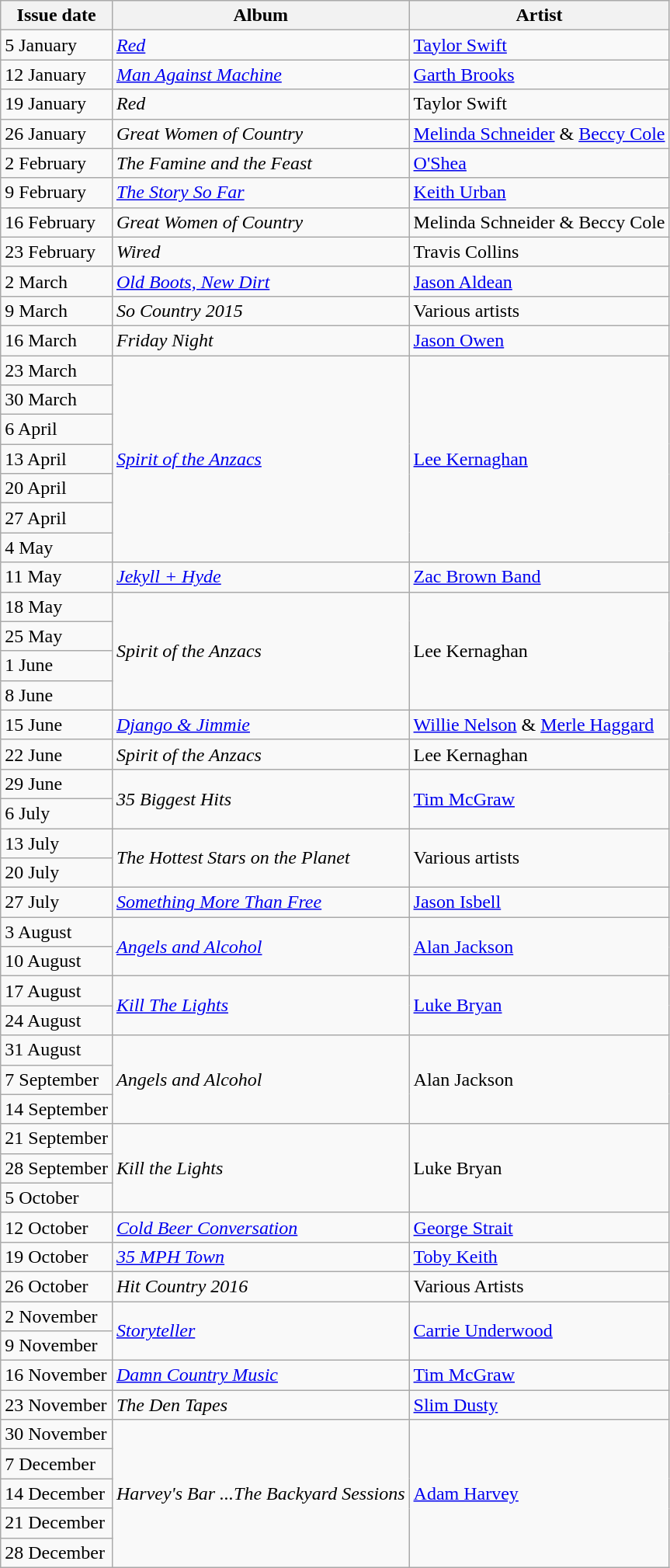<table class=wikitable>
<tr>
<th>Issue date</th>
<th>Album</th>
<th>Artist</th>
</tr>
<tr>
<td>5 January</td>
<td><em><a href='#'>Red</a></em></td>
<td><a href='#'>Taylor Swift</a></td>
</tr>
<tr>
<td>12 January</td>
<td><em><a href='#'>Man Against Machine</a></em></td>
<td><a href='#'>Garth Brooks</a></td>
</tr>
<tr>
<td>19 January</td>
<td><em>Red</em></td>
<td>Taylor Swift</td>
</tr>
<tr>
<td>26 January</td>
<td><em>Great Women of Country</em></td>
<td><a href='#'>Melinda Schneider</a> & <a href='#'>Beccy Cole</a></td>
</tr>
<tr>
<td>2 February</td>
<td><em>The Famine and the Feast</em></td>
<td><a href='#'>O'Shea</a></td>
</tr>
<tr>
<td>9 February</td>
<td><em><a href='#'>The Story So Far</a></em></td>
<td><a href='#'>Keith Urban</a></td>
</tr>
<tr>
<td>16 February</td>
<td><em>Great Women of Country</em></td>
<td>Melinda Schneider & Beccy Cole</td>
</tr>
<tr>
<td>23 February</td>
<td><em>Wired</em></td>
<td>Travis Collins</td>
</tr>
<tr>
<td>2 March</td>
<td><em><a href='#'>Old Boots, New Dirt</a></em></td>
<td><a href='#'>Jason Aldean</a></td>
</tr>
<tr>
<td>9 March</td>
<td><em>So Country 2015</em></td>
<td>Various artists</td>
</tr>
<tr>
<td>16 March</td>
<td><em>Friday Night</em></td>
<td><a href='#'>Jason Owen</a></td>
</tr>
<tr>
<td>23 March</td>
<td rowspan="7"><em><a href='#'>Spirit of the Anzacs</a></em></td>
<td rowspan="7"><a href='#'>Lee Kernaghan</a></td>
</tr>
<tr>
<td>30 March</td>
</tr>
<tr>
<td>6 April</td>
</tr>
<tr>
<td>13 April</td>
</tr>
<tr>
<td>20 April</td>
</tr>
<tr>
<td>27 April</td>
</tr>
<tr>
<td>4 May</td>
</tr>
<tr>
<td>11 May</td>
<td><em><a href='#'>Jekyll + Hyde</a></em></td>
<td><a href='#'>Zac Brown Band</a></td>
</tr>
<tr>
<td>18 May</td>
<td rowspan="4"><em>Spirit of the Anzacs</em></td>
<td rowspan="4">Lee Kernaghan</td>
</tr>
<tr>
<td>25 May</td>
</tr>
<tr>
<td>1 June</td>
</tr>
<tr>
<td>8 June</td>
</tr>
<tr>
<td>15 June</td>
<td><em><a href='#'>Django & Jimmie</a></em></td>
<td><a href='#'>Willie Nelson</a> & <a href='#'>Merle Haggard</a></td>
</tr>
<tr>
<td>22 June</td>
<td><em>Spirit of the Anzacs</em></td>
<td>Lee Kernaghan</td>
</tr>
<tr>
<td>29 June</td>
<td rowspan="2"><em>35 Biggest Hits</em></td>
<td rowspan="2"><a href='#'>Tim McGraw</a></td>
</tr>
<tr>
<td>6 July</td>
</tr>
<tr>
<td>13 July</td>
<td rowspan="2"><em>The Hottest Stars on the Planet</em></td>
<td rowspan="2">Various artists</td>
</tr>
<tr>
<td>20 July</td>
</tr>
<tr>
<td>27 July</td>
<td><em><a href='#'>Something More Than Free</a></em></td>
<td><a href='#'>Jason Isbell</a></td>
</tr>
<tr>
<td>3 August</td>
<td rowspan="2"><em><a href='#'>Angels and Alcohol</a></em></td>
<td rowspan="2"><a href='#'>Alan Jackson</a></td>
</tr>
<tr>
<td>10 August</td>
</tr>
<tr>
<td>17 August</td>
<td rowspan="2"><em><a href='#'>Kill The Lights</a></em></td>
<td rowspan="2"><a href='#'>Luke Bryan</a></td>
</tr>
<tr>
<td>24 August</td>
</tr>
<tr>
<td>31 August</td>
<td rowspan="3"><em>Angels and Alcohol</em></td>
<td rowspan="3">Alan Jackson</td>
</tr>
<tr>
<td>7 September</td>
</tr>
<tr>
<td>14 September</td>
</tr>
<tr>
<td>21 September</td>
<td rowspan="3"><em>Kill the Lights</em></td>
<td rowspan="3">Luke Bryan</td>
</tr>
<tr>
<td>28 September</td>
</tr>
<tr>
<td>5 October</td>
</tr>
<tr>
<td>12 October</td>
<td><em><a href='#'>Cold Beer Conversation</a></em></td>
<td><a href='#'>George Strait</a></td>
</tr>
<tr>
<td>19 October</td>
<td><em><a href='#'>35 MPH Town</a></em></td>
<td><a href='#'>Toby Keith</a></td>
</tr>
<tr>
<td>26 October</td>
<td><em>Hit Country 2016</em></td>
<td>Various Artists</td>
</tr>
<tr>
<td>2 November</td>
<td rowspan="2"><em><a href='#'>Storyteller</a></em></td>
<td rowspan="2"><a href='#'>Carrie Underwood</a></td>
</tr>
<tr>
<td>9 November</td>
</tr>
<tr>
<td>16 November</td>
<td><em><a href='#'>Damn Country Music</a></em></td>
<td><a href='#'>Tim McGraw</a></td>
</tr>
<tr>
<td>23 November</td>
<td><em>The Den Tapes</em></td>
<td><a href='#'>Slim Dusty</a></td>
</tr>
<tr>
<td>30 November</td>
<td rowspan="5"><em>Harvey's Bar ...The Backyard Sessions</em></td>
<td rowspan="5"><a href='#'>Adam Harvey</a></td>
</tr>
<tr>
<td>7 December</td>
</tr>
<tr>
<td>14 December</td>
</tr>
<tr>
<td>21 December</td>
</tr>
<tr>
<td>28 December</td>
</tr>
</table>
